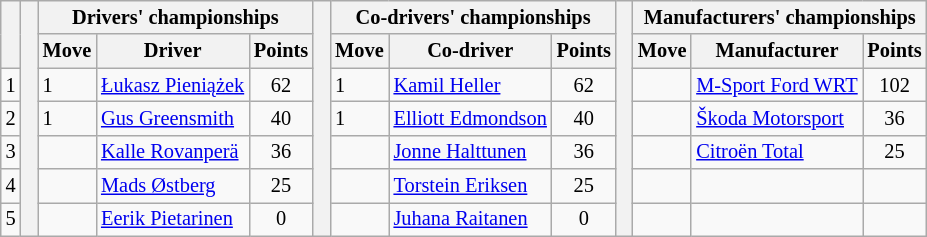<table class="wikitable" style="font-size:85%;">
<tr>
<th rowspan="2"></th>
<th rowspan="7" style="width:5px;"></th>
<th colspan="3">Drivers' championships</th>
<th rowspan="7" style="width:5px;"></th>
<th colspan="3">Co-drivers' championships</th>
<th rowspan="7" style="width:5px;"></th>
<th colspan="3">Manufacturers' championships</th>
</tr>
<tr>
<th>Move</th>
<th>Driver</th>
<th>Points</th>
<th>Move</th>
<th>Co-driver</th>
<th>Points</th>
<th>Move</th>
<th>Manufacturer</th>
<th>Points</th>
</tr>
<tr>
<td align="center">1</td>
<td> 1</td>
<td nowrap><a href='#'>Łukasz Pieniążek</a></td>
<td align="center">62</td>
<td> 1</td>
<td><a href='#'>Kamil Heller</a></td>
<td align="center">62</td>
<td></td>
<td nowrap><a href='#'>M-Sport Ford WRT</a></td>
<td align="center">102</td>
</tr>
<tr>
<td align="center">2</td>
<td> 1</td>
<td><a href='#'>Gus Greensmith</a></td>
<td align="center">40</td>
<td> 1</td>
<td nowrap><a href='#'>Elliott Edmondson</a></td>
<td align="center">40</td>
<td></td>
<td nowrap><a href='#'>Škoda Motorsport</a></td>
<td align="center">36</td>
</tr>
<tr>
<td align="center">3</td>
<td></td>
<td><a href='#'>Kalle Rovanperä</a></td>
<td align="center">36</td>
<td></td>
<td><a href='#'>Jonne Halttunen</a></td>
<td align="center">36</td>
<td></td>
<td><a href='#'>Citroën Total</a></td>
<td align="center">25</td>
</tr>
<tr>
<td align="center">4</td>
<td></td>
<td><a href='#'>Mads Østberg</a></td>
<td align="center">25</td>
<td></td>
<td><a href='#'>Torstein Eriksen</a></td>
<td align="center">25</td>
<td></td>
<td></td>
<td></td>
</tr>
<tr>
<td align="center">5</td>
<td></td>
<td><a href='#'>Eerik Pietarinen</a></td>
<td align="center">0</td>
<td></td>
<td><a href='#'>Juhana Raitanen</a></td>
<td align="center">0</td>
<td></td>
<td></td>
<td></td>
</tr>
</table>
